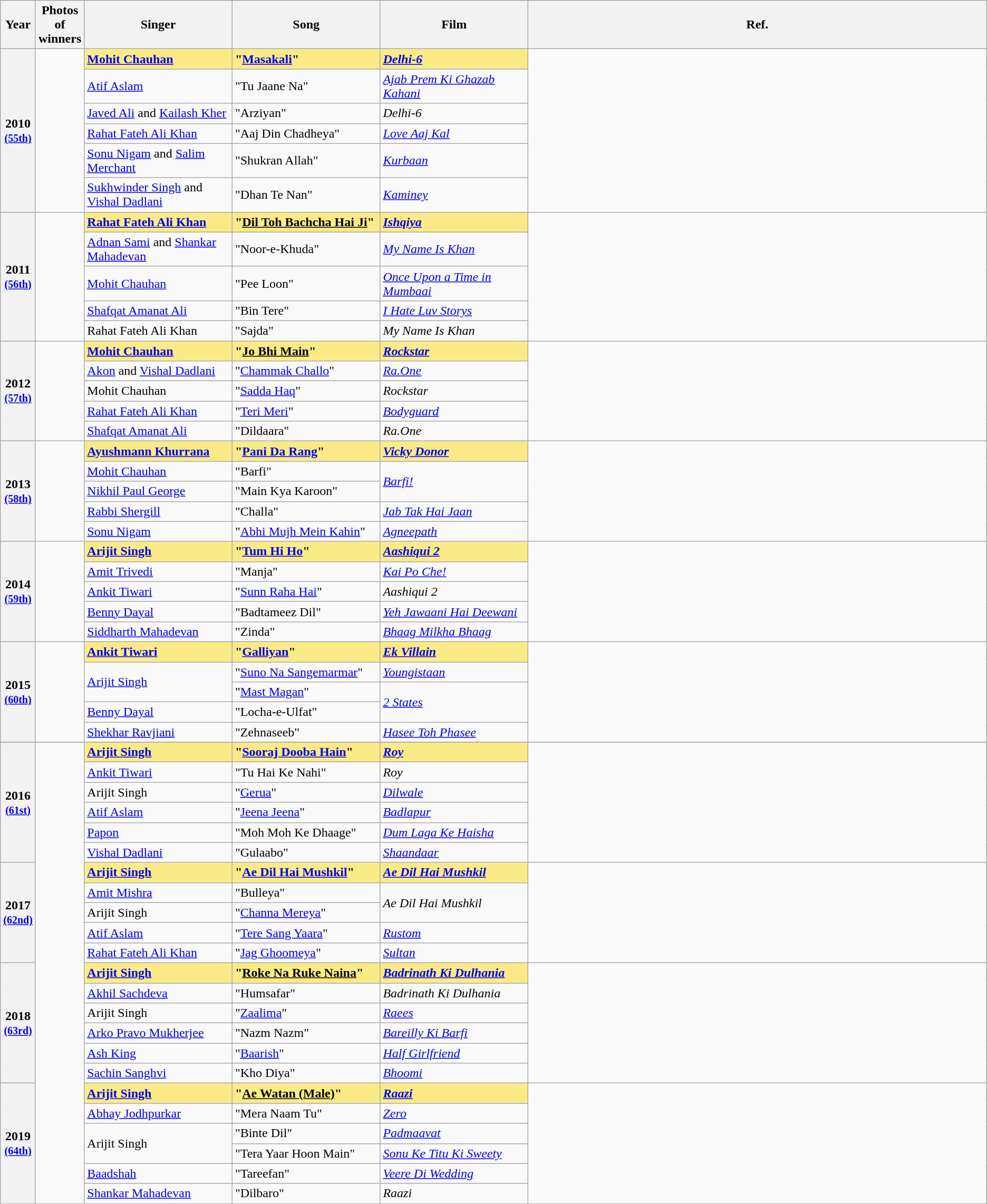<table class="wikitable sortable" style="text-align:left;">
<tr>
<th scope="col" style="width:3%; text-align:center;">Year</th>
<th scope="col" style="width:3%;text-align:center;">Photos of winners</th>
<th scope="col" style="width:15%;text-align:center;">Singer</th>
<th scope="col" style="width:15%;text-align:center;">Song</th>
<th scope="col" style="width:15%;text-align:center;">Film</th>
<th>Ref.</th>
</tr>
<tr>
<th scope="row" rowspan=6 style="text-align:center">2010 <br><small><a href='#'>(55th)</a></small></th>
<td rowspan=6 style="text-align:center"></td>
<td style="background:#FAEB86;"><strong><a href='#'>Mohit Chauhan</a></strong> </td>
<td style="background:#FAEB86;"><strong>"<a href='#'>Masakali</a>"</strong></td>
<td style="background:#FAEB86;"><strong><em><a href='#'>Delhi-6</a></em></strong></td>
<td rowspan="6"></td>
</tr>
<tr>
<td><a href='#'>Atif Aslam</a></td>
<td>"Tu Jaane Na"</td>
<td><em><a href='#'>Ajab Prem Ki Ghazab Kahani</a></em></td>
</tr>
<tr>
<td><a href='#'>Javed Ali</a> and <a href='#'>Kailash Kher</a></td>
<td>"Arziyan"</td>
<td><em>Delhi-6</em></td>
</tr>
<tr>
<td><a href='#'>Rahat Fateh Ali Khan</a></td>
<td>"Aaj Din Chadheya"</td>
<td><em><a href='#'>Love Aaj Kal</a></em></td>
</tr>
<tr>
<td><a href='#'>Sonu Nigam</a> and <a href='#'>Salim Merchant</a></td>
<td>"Shukran Allah"</td>
<td><em><a href='#'>Kurbaan</a></em></td>
</tr>
<tr>
<td><a href='#'>Sukhwinder Singh</a> and <a href='#'>Vishal Dadlani</a></td>
<td>"Dhan Te Nan"</td>
<td><em><a href='#'>Kaminey</a></em></td>
</tr>
<tr>
<th scope="row" rowspan=5 style="text-align:center">2011 <br><small><a href='#'>(56th)</a></small></th>
<td rowspan=5 style="text-align:center"></td>
<td style="background:#FAEB86;"><strong><a href='#'>Rahat Fateh Ali Khan</a></strong> </td>
<td style="background:#FAEB86;"><strong>"<u>Dil Toh Bachcha Hai Ji</u>"</strong></td>
<td style="background:#FAEB86;"><strong><em><a href='#'>Ishqiya</a></em></strong></td>
<td rowspan="5"></td>
</tr>
<tr>
<td><a href='#'>Adnan Sami</a> and <a href='#'>Shankar Mahadevan</a></td>
<td>"Noor-e-Khuda"</td>
<td><em><a href='#'>My Name Is Khan</a></em></td>
</tr>
<tr>
<td><a href='#'>Mohit Chauhan</a></td>
<td>"Pee Loon"</td>
<td><em><a href='#'>Once Upon a Time in Mumbaai</a></em></td>
</tr>
<tr>
<td><a href='#'>Shafqat Amanat Ali</a></td>
<td>"Bin Tere"</td>
<td><em><a href='#'>I Hate Luv Storys</a></em></td>
</tr>
<tr>
<td>Rahat Fateh Ali Khan</td>
<td>"Sajda"</td>
<td><em>My Name Is Khan</em></td>
</tr>
<tr>
<th scope="row" rowspan=5 style="text-align:center">2012 <br><small><a href='#'>(57th)</a></small></th>
<td rowspan=5 style="text-align:center"></td>
<td style="background:#FAEB86;"><strong><a href='#'>Mohit Chauhan</a></strong> </td>
<td style="background:#FAEB86;"><strong>"<u>Jo Bhi Main</u>"</strong></td>
<td style="background:#FAEB86;"><strong><em><a href='#'>Rockstar</a></em></strong></td>
<td rowspan="5"></td>
</tr>
<tr>
<td><a href='#'>Akon</a> and <a href='#'>Vishal Dadlani</a></td>
<td>"<a href='#'>Chammak Challo</a>"</td>
<td><em><a href='#'>Ra.One</a></em></td>
</tr>
<tr>
<td>Mohit Chauhan</td>
<td>"<a href='#'>Sadda Haq</a>"</td>
<td><em>Rockstar</em></td>
</tr>
<tr>
<td><a href='#'>Rahat Fateh Ali Khan</a></td>
<td>"<a href='#'>Teri Meri</a>"</td>
<td><em><a href='#'>Bodyguard</a></em></td>
</tr>
<tr>
<td><a href='#'>Shafqat Amanat Ali</a></td>
<td>"Dildaara"</td>
<td><em>Ra.One</em></td>
</tr>
<tr>
<th scope="row" rowspan=5 style="text-align:center">2013 <br><small><a href='#'>(58th)</a></small></th>
<td rowspan=5 style="text-align:center"></td>
<td style="background:#FAEB86;"><strong><a href='#'>Ayushmann Khurrana</a></strong> </td>
<td style="background:#FAEB86;"><strong>"<a href='#'>Pani Da Rang</a>"</strong></td>
<td style="background:#FAEB86;"><strong><em><a href='#'>Vicky Donor</a></em></strong></td>
<td rowspan="5"></td>
</tr>
<tr>
<td><a href='#'>Mohit Chauhan</a></td>
<td>"Barfi"</td>
<td rowspan="2"><em><a href='#'>Barfi!</a></em></td>
</tr>
<tr>
<td><a href='#'>Nikhil Paul George</a></td>
<td>"Main Kya Karoon"</td>
</tr>
<tr>
<td><a href='#'>Rabbi Shergill</a></td>
<td>"Challa"</td>
<td><em><a href='#'>Jab Tak Hai Jaan</a></em></td>
</tr>
<tr>
<td><a href='#'>Sonu Nigam</a></td>
<td>"<a href='#'>Abhi Mujh Mein Kahin</a>"</td>
<td><em><a href='#'>Agneepath</a></em></td>
</tr>
<tr>
<th scope="row" rowspan=5 style="text-align:center">2014 <br><small><a href='#'>(59th)</a></small></th>
<td rowspan=5 style="text-align:center"></td>
<td style="background:#FAEB86;"><strong><a href='#'>Arijit Singh</a></strong> </td>
<td style="background:#FAEB86;"><strong>"<a href='#'>Tum Hi Ho</a>"</strong></td>
<td style="background:#FAEB86;"><strong><em><a href='#'>Aashiqui 2</a></em></strong></td>
<td rowspan="5"></td>
</tr>
<tr>
<td><a href='#'>Amit Trivedi</a></td>
<td>"Manja"</td>
<td><em><a href='#'>Kai Po Che!</a></em></td>
</tr>
<tr>
<td><a href='#'>Ankit Tiwari</a></td>
<td>"<a href='#'>Sunn Raha Hai</a>"</td>
<td><em>Aashiqui 2</em></td>
</tr>
<tr>
<td><a href='#'>Benny Dayal</a></td>
<td>"Badtameez Dil"</td>
<td><em><a href='#'>Yeh Jawaani Hai Deewani</a></em></td>
</tr>
<tr>
<td><a href='#'>Siddharth Mahadevan</a></td>
<td>"Zinda"</td>
<td><em><a href='#'>Bhaag Milkha Bhaag</a></em></td>
</tr>
<tr>
<th scope="row" rowspan=5 style="text-align:center">2015 <br><small><a href='#'>(60th)</a></small></th>
<td rowspan=5 style="text-align:center"></td>
<td style="background:#FAEB86;"><strong><a href='#'>Ankit Tiwari</a></strong> </td>
<td style="background:#FAEB86;"><strong>"<a href='#'>Galliyan</a>"</strong></td>
<td style="background:#FAEB86;"><strong><em><a href='#'>Ek Villain</a></em></strong></td>
<td rowspan="5"></td>
</tr>
<tr>
<td rowspan="2"><a href='#'>Arijit Singh</a></td>
<td>"<a href='#'>Suno Na Sangemarmar</a>"</td>
<td><em><a href='#'>Youngistaan</a></em></td>
</tr>
<tr>
<td>"<a href='#'>Mast Magan</a>"</td>
<td rowspan="2"><em><a href='#'>2 States</a></em></td>
</tr>
<tr>
<td><a href='#'>Benny Dayal</a></td>
<td>"Locha-e-Ulfat"</td>
</tr>
<tr>
<td><a href='#'>Shekhar Ravjiani</a></td>
<td>"Zehnaseeb"</td>
<td><em><a href='#'>Hasee Toh Phasee</a></em></td>
</tr>
<tr>
</tr>
<tr>
<th scope="row" rowspan=6 style="text-align:center">2016 <br><small><a href='#'>(61st)</a></small></th>
<td rowspan="23" style="text-align:center"></td>
<td style="background:#FAEB86;"><strong><a href='#'>Arijit Singh</a></strong> </td>
<td style="background:#FAEB86;"><strong>"<a href='#'>Sooraj Dooba Hain</a>"</strong></td>
<td style="background:#FAEB86;"><strong><em><a href='#'>Roy</a></em></strong></td>
<td rowspan="6"></td>
</tr>
<tr>
<td><a href='#'>Ankit Tiwari</a></td>
<td>"Tu Hai Ke Nahi"</td>
<td><em>Roy</em></td>
</tr>
<tr>
<td>Arijit Singh</td>
<td>"<a href='#'>Gerua</a>"</td>
<td><em><a href='#'>Dilwale</a></em></td>
</tr>
<tr>
<td><a href='#'>Atif Aslam</a></td>
<td>"<a href='#'>Jeena Jeena</a>"</td>
<td><em><a href='#'>Badlapur</a></em></td>
</tr>
<tr>
<td><a href='#'>Papon</a></td>
<td>"Moh Moh Ke Dhaage"</td>
<td><em><a href='#'>Dum Laga Ke Haisha</a></em></td>
</tr>
<tr>
<td><a href='#'>Vishal Dadlani</a></td>
<td>"Gulaabo"</td>
<td><em><a href='#'>Shaandaar</a></em></td>
</tr>
<tr>
<th scope="row" rowspan=5 style="text-align:center">2017 <br><small><a href='#'>(62nd)</a></small></th>
<td style="background:#FAEB86;"><strong><a href='#'>Arijit Singh</a></strong> </td>
<td style="background:#FAEB86;"><strong>"<a href='#'>Ae Dil Hai Mushkil</a>"</strong></td>
<td style="background:#FAEB86;"><strong><em><a href='#'>Ae Dil Hai Mushkil</a></em></strong></td>
<td rowspan="5"></td>
</tr>
<tr>
<td><a href='#'>Amit Mishra</a></td>
<td>"Bulleya"</td>
<td rowspan="2"><em>Ae Dil Hai Mushkil</em></td>
</tr>
<tr>
<td>Arijit Singh</td>
<td>"<a href='#'>Channa Mereya</a>"</td>
</tr>
<tr>
<td><a href='#'>Atif Aslam</a></td>
<td>"<a href='#'>Tere Sang Yaara</a>"</td>
<td><em><a href='#'>Rustom</a></em></td>
</tr>
<tr>
<td><a href='#'>Rahat Fateh Ali Khan</a></td>
<td>"<a href='#'>Jag Ghoomeya</a>"</td>
<td><em><a href='#'>Sultan</a></em></td>
</tr>
<tr>
<th scope="row" rowspan=6 style="text-align:center">2018 <br><small><a href='#'>(63rd)</a></small></th>
<td style="background:#FAEB86;"><strong><a href='#'>Arijit Singh</a></strong> </td>
<td style="background:#FAEB86;"><strong>"<u>Roke Na Ruke Naina</u>"</strong></td>
<td style="background:#FAEB86;"><strong><em><a href='#'>Badrinath Ki Dulhania</a></em></strong></td>
<td rowspan="6"></td>
</tr>
<tr>
<td><a href='#'>Akhil Sachdeva</a></td>
<td>"Humsafar"</td>
<td><em>Badrinath Ki Dulhania</em></td>
</tr>
<tr>
<td>Arijit Singh</td>
<td>"<a href='#'>Zaalima</a>"</td>
<td><em><a href='#'>Raees</a></em></td>
</tr>
<tr>
<td><a href='#'>Arko Pravo Mukherjee</a></td>
<td>"Nazm Nazm"</td>
<td><em><a href='#'>Bareilly Ki Barfi</a></em></td>
</tr>
<tr>
<td><a href='#'>Ash King</a></td>
<td>"<a href='#'>Baarish</a>"</td>
<td><em><a href='#'>Half Girlfriend</a></em></td>
</tr>
<tr>
<td><a href='#'>Sachin Sanghvi</a></td>
<td>"Kho Diya"</td>
<td><em><a href='#'>Bhoomi</a></em></td>
</tr>
<tr>
<th scope="row" rowspan=6 style="text-align:center">2019 <br><small><a href='#'>(64th)</a></small></th>
<td style="background:#FAEB86;"><strong><a href='#'>Arijit Singh</a></strong> </td>
<td style="background:#FAEB86;"><strong>"<u>Ae Watan (Male)</u>"</strong></td>
<td style="background:#FAEB86;"><strong><em><a href='#'>Raazi</a></em></strong></td>
<td rowspan="6"></td>
</tr>
<tr>
<td><a href='#'>Abhay Jodhpurkar</a></td>
<td>"Mera Naam Tu"</td>
<td><em><a href='#'>Zero</a></em></td>
</tr>
<tr>
<td rowspan="2">Arijit Singh</td>
<td>"Binte Dil"</td>
<td><em><a href='#'>Padmaavat</a></em></td>
</tr>
<tr>
<td>"Tera Yaar Hoon Main"</td>
<td><em><a href='#'>Sonu Ke Titu Ki Sweety</a></em></td>
</tr>
<tr>
<td><a href='#'>Baadshah</a></td>
<td>"Tareefan"</td>
<td><em><a href='#'>Veere Di Wedding</a></em></td>
</tr>
<tr>
<td><a href='#'>Shankar Mahadevan</a></td>
<td>"Dilbaro"</td>
<td><em>Raazi</em></td>
</tr>
</table>
